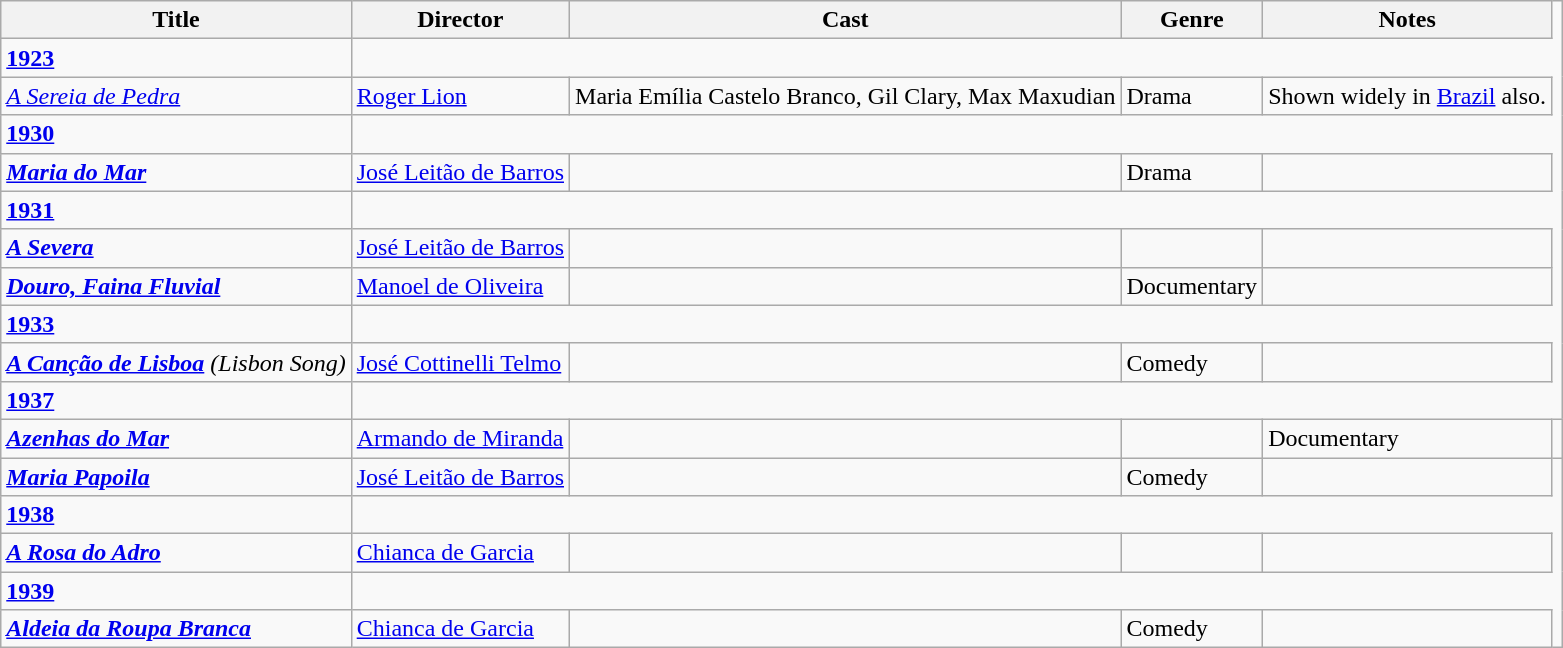<table class="wikitable">
<tr>
<th>Title</th>
<th>Director</th>
<th>Cast</th>
<th>Genre</th>
<th>Notes</th>
</tr>
<tr>
<td><strong><a href='#'>1923</a></strong></td>
</tr>
<tr>
<td><em><a href='#'>A Sereia de Pedra</a></em></td>
<td><a href='#'>Roger Lion</a></td>
<td>Maria Emília Castelo Branco, Gil Clary, Max Maxudian</td>
<td>Drama</td>
<td>Shown widely in <a href='#'>Brazil</a> also.</td>
</tr>
<tr>
<td><strong><a href='#'>1930</a></strong></td>
</tr>
<tr>
<td><strong><em><a href='#'>Maria do Mar</a></em></strong></td>
<td><a href='#'>José Leitão de Barros</a></td>
<td></td>
<td>Drama</td>
<td></td>
</tr>
<tr>
<td><strong><a href='#'>1931</a></strong></td>
</tr>
<tr>
<td><strong><em><a href='#'>A Severa</a></em></strong></td>
<td><a href='#'>José Leitão de Barros</a></td>
<td></td>
<td></td>
<td></td>
</tr>
<tr>
<td><strong><em><a href='#'>Douro, Faina Fluvial</a></em></strong></td>
<td><a href='#'>Manoel de Oliveira</a></td>
<td></td>
<td>Documentary</td>
<td></td>
</tr>
<tr>
<td><strong><a href='#'>1933</a></strong></td>
</tr>
<tr>
<td><strong><em><a href='#'>A Canção de Lisboa</a></em></strong> <em>(Lisbon Song)</em></td>
<td><a href='#'>José Cottinelli Telmo</a></td>
<td></td>
<td>Comedy</td>
<td></td>
</tr>
<tr>
<td><strong><a href='#'>1937</a></strong></td>
</tr>
<tr>
<td><strong><em><a href='#'>Azenhas do Mar</a></em></strong></td>
<td><a href='#'>Armando de Miranda</a></td>
<td></td>
<td></td>
<td>Documentary</td>
<td></td>
</tr>
<tr>
<td><strong><em><a href='#'>Maria Papoila</a></em></strong></td>
<td><a href='#'>José Leitão de Barros</a></td>
<td></td>
<td>Comedy</td>
<td></td>
</tr>
<tr>
<td><strong><a href='#'>1938</a></strong></td>
</tr>
<tr>
<td><strong><em><a href='#'>A Rosa do Adro</a></em></strong></td>
<td><a href='#'>Chianca de Garcia</a></td>
<td></td>
<td></td>
<td></td>
</tr>
<tr>
<td><strong><a href='#'>1939</a></strong></td>
</tr>
<tr>
<td><strong><em><a href='#'>Aldeia da Roupa Branca</a></em></strong></td>
<td><a href='#'>Chianca de Garcia</a></td>
<td></td>
<td>Comedy</td>
<td></td>
</tr>
</table>
